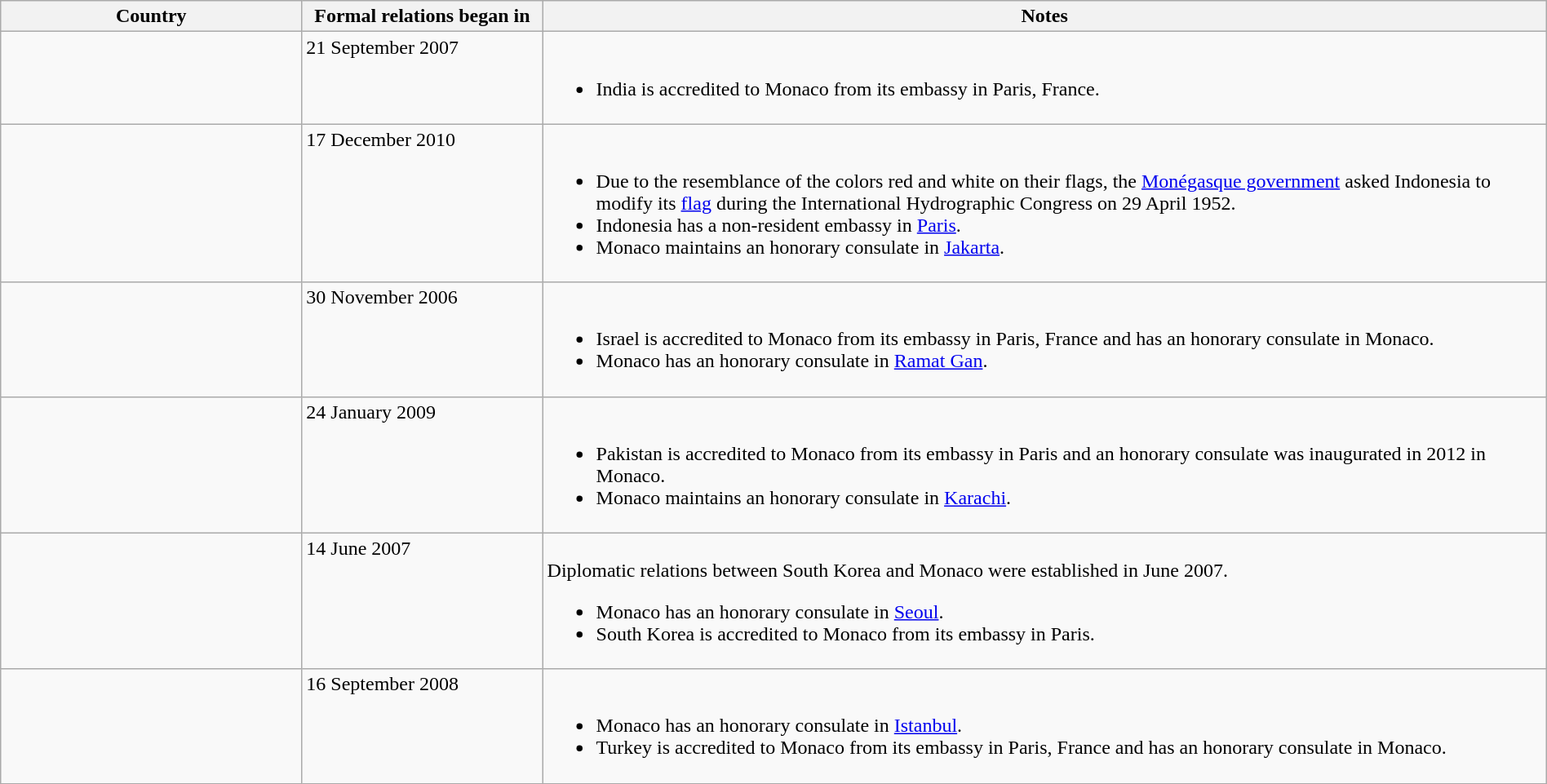<table class="wikitable sortable" style="width:100%; margin:auto;">
<tr>
<th style="width:15%;">Country</th>
<th style="width:12%;">Formal relations began in</th>
<th style="width:50%;">Notes</th>
</tr>
<tr valign="top">
<td></td>
<td>21 September 2007</td>
<td><br><ul><li>India is accredited to Monaco from its embassy in Paris, France.</li></ul></td>
</tr>
<tr valign="top">
<td></td>
<td>17 December 2010</td>
<td><br><ul><li>Due to the resemblance of the colors red and white on their flags, the <a href='#'>Monégasque government</a> asked Indonesia to modify its <a href='#'>flag</a> during the International Hydrographic Congress on 29 April 1952.</li><li>Indonesia has a non-resident embassy in <a href='#'>Paris</a>.</li><li>Monaco maintains an honorary consulate in <a href='#'>Jakarta</a>.</li></ul></td>
</tr>
<tr valign="top">
<td></td>
<td>30 November 2006</td>
<td><br><ul><li>Israel is accredited to Monaco from its embassy in Paris, France and has an honorary consulate in Monaco.</li><li>Monaco has an honorary consulate in <a href='#'>Ramat Gan</a>.</li></ul></td>
</tr>
<tr valign="top">
<td></td>
<td>24 January 2009</td>
<td><br><ul><li>Pakistan is accredited to Monaco from its embassy in Paris and an honorary consulate was inaugurated in 2012 in Monaco.</li><li>Monaco maintains an honorary consulate in <a href='#'>Karachi</a>.</li></ul></td>
</tr>
<tr valign="top">
<td></td>
<td>14 June 2007</td>
<td><br>Diplomatic relations between South Korea and Monaco were established in June 2007.<ul><li>Monaco has an honorary consulate in <a href='#'>Seoul</a>.</li><li>South Korea is accredited to Monaco from its embassy in Paris.</li></ul></td>
</tr>
<tr valign="top">
<td></td>
<td>16 September 2008</td>
<td><br><ul><li>Monaco has an honorary consulate in <a href='#'>Istanbul</a>.</li><li>Turkey is accredited to Monaco from its embassy in Paris, France and has an honorary consulate in Monaco.</li></ul></td>
</tr>
</table>
